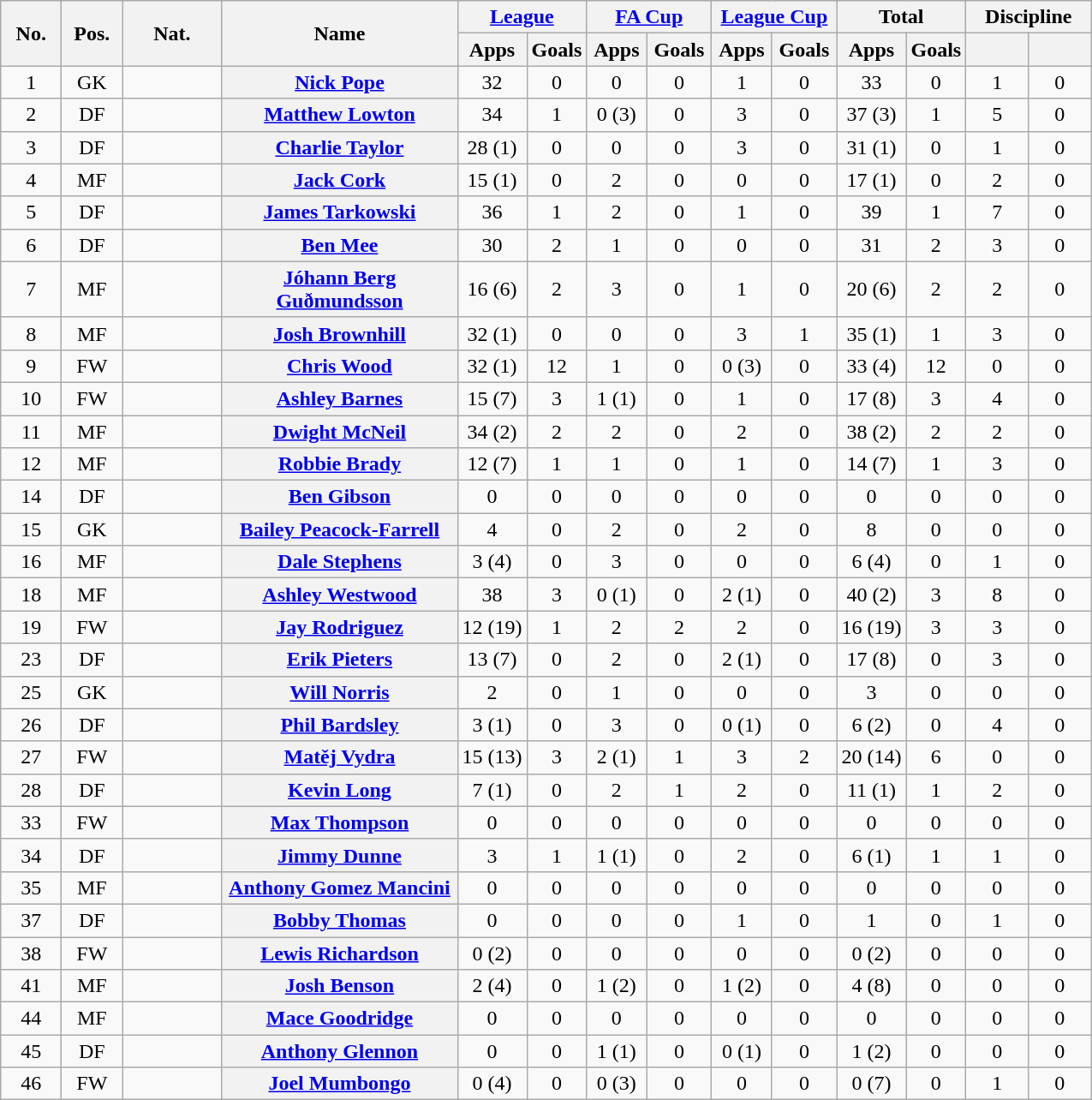<table class="wikitable plainrowheaders sortable" style="text-align:center">
<tr>
<th rowspan="2" width="40">No.</th>
<th rowspan="2" width="40">Pos.</th>
<th rowspan="2" width="70">Nat.</th>
<th rowspan="2" width="176" scope="col">Name</th>
<th colspan="2" width="90"><a href='#'>League</a></th>
<th colspan="2" width="90"><a href='#'>FA Cup</a></th>
<th colspan="2" width="90"><a href='#'>League Cup</a></th>
<th colspan="2" width="90">Total</th>
<th colspan="2" width="90">Discipline</th>
</tr>
<tr>
<th scope="col">Apps</th>
<th scope="col">Goals</th>
<th scope="col">Apps</th>
<th scope="col">Goals</th>
<th scope="col">Apps</th>
<th scope="col">Goals</th>
<th scope="col">Apps</th>
<th scope="col">Goals</th>
<th scope="col"></th>
<th scope="col"></th>
</tr>
<tr>
<td>1</td>
<td>GK</td>
<td align="left"></td>
<th scope="row"><a href='#'>Nick Pope</a></th>
<td>32</td>
<td>0</td>
<td>0</td>
<td>0</td>
<td>1</td>
<td>0</td>
<td>33</td>
<td>0</td>
<td>1</td>
<td>0</td>
</tr>
<tr>
<td>2</td>
<td>DF</td>
<td align="left"></td>
<th scope="row"><a href='#'>Matthew Lowton</a></th>
<td>34</td>
<td>1</td>
<td>0 (3)</td>
<td>0</td>
<td>3</td>
<td>0</td>
<td>37 (3)</td>
<td>1</td>
<td>5</td>
<td>0</td>
</tr>
<tr>
<td>3</td>
<td>DF</td>
<td align="left"></td>
<th scope="row"><a href='#'>Charlie Taylor</a></th>
<td>28 (1)</td>
<td>0</td>
<td>0</td>
<td>0</td>
<td>3</td>
<td>0</td>
<td>31 (1)</td>
<td>0</td>
<td>1</td>
<td>0</td>
</tr>
<tr>
<td>4</td>
<td>MF</td>
<td align="left"></td>
<th scope="row"><a href='#'>Jack Cork</a></th>
<td>15 (1)</td>
<td>0</td>
<td>2</td>
<td>0</td>
<td>0</td>
<td>0</td>
<td>17 (1)</td>
<td>0</td>
<td>2</td>
<td>0</td>
</tr>
<tr>
<td>5</td>
<td>DF</td>
<td align="left"></td>
<th scope="row"><a href='#'>James Tarkowski</a></th>
<td>36</td>
<td>1</td>
<td>2</td>
<td>0</td>
<td>1</td>
<td>0</td>
<td>39</td>
<td>1</td>
<td>7</td>
<td>0</td>
</tr>
<tr>
<td>6</td>
<td>DF</td>
<td align="left"></td>
<th scope="row"><a href='#'>Ben Mee</a></th>
<td>30</td>
<td>2</td>
<td>1</td>
<td>0</td>
<td>0</td>
<td>0</td>
<td>31</td>
<td>2</td>
<td>3</td>
<td>0</td>
</tr>
<tr>
<td>7</td>
<td>MF</td>
<td align="left"></td>
<th scope="row"><a href='#'>Jóhann Berg Guðmundsson</a></th>
<td>16 (6)</td>
<td>2</td>
<td>3</td>
<td>0</td>
<td>1</td>
<td>0</td>
<td>20 (6)</td>
<td>2</td>
<td>2</td>
<td>0</td>
</tr>
<tr>
<td>8</td>
<td>MF</td>
<td align="left"></td>
<th scope="row"><a href='#'>Josh Brownhill</a></th>
<td>32 (1)</td>
<td>0</td>
<td>0</td>
<td>0</td>
<td>3</td>
<td>1</td>
<td>35 (1)</td>
<td>1</td>
<td>3</td>
<td>0</td>
</tr>
<tr>
<td>9</td>
<td>FW</td>
<td align="left"></td>
<th scope="row"><a href='#'>Chris Wood</a></th>
<td>32 (1)</td>
<td>12</td>
<td>1</td>
<td>0</td>
<td>0 (3)</td>
<td>0</td>
<td>33 (4)</td>
<td>12</td>
<td>0</td>
<td>0</td>
</tr>
<tr>
<td>10</td>
<td>FW</td>
<td align="left"></td>
<th scope="row"><a href='#'>Ashley Barnes</a></th>
<td>15 (7)</td>
<td>3</td>
<td>1 (1)</td>
<td>0</td>
<td>1</td>
<td>0</td>
<td>17 (8)</td>
<td>3</td>
<td>4</td>
<td>0</td>
</tr>
<tr>
<td>11</td>
<td>MF</td>
<td align="left"></td>
<th scope="row"><a href='#'>Dwight McNeil</a></th>
<td>34 (2)</td>
<td>2</td>
<td>2</td>
<td>0</td>
<td>2</td>
<td>0</td>
<td>38 (2)</td>
<td>2</td>
<td>2</td>
<td>0</td>
</tr>
<tr>
<td>12</td>
<td>MF</td>
<td align="left"></td>
<th scope="row"><a href='#'>Robbie Brady</a></th>
<td>12 (7)</td>
<td>1</td>
<td>1</td>
<td>0</td>
<td>1</td>
<td>0</td>
<td>14 (7)</td>
<td>1</td>
<td>3</td>
<td>0</td>
</tr>
<tr>
<td>14</td>
<td>DF</td>
<td align="left"></td>
<th scope="row"><a href='#'>Ben Gibson</a></th>
<td>0</td>
<td>0</td>
<td>0</td>
<td>0</td>
<td>0</td>
<td>0</td>
<td>0</td>
<td>0</td>
<td>0</td>
<td>0</td>
</tr>
<tr>
<td>15</td>
<td>GK</td>
<td align="left"></td>
<th scope="row"><a href='#'>Bailey Peacock-Farrell</a></th>
<td>4</td>
<td>0</td>
<td>2</td>
<td>0</td>
<td>2</td>
<td>0</td>
<td>8</td>
<td>0</td>
<td>0</td>
<td>0</td>
</tr>
<tr>
<td>16</td>
<td>MF</td>
<td align="left"></td>
<th scope="row"><a href='#'>Dale Stephens</a></th>
<td>3 (4)</td>
<td>0</td>
<td>3</td>
<td>0</td>
<td>0</td>
<td>0</td>
<td>6 (4)</td>
<td>0</td>
<td>1</td>
<td>0</td>
</tr>
<tr>
<td>18</td>
<td>MF</td>
<td align="left"></td>
<th scope="row"><a href='#'>Ashley Westwood</a></th>
<td>38</td>
<td>3</td>
<td>0 (1)</td>
<td>0</td>
<td>2 (1)</td>
<td>0</td>
<td>40 (2)</td>
<td>3</td>
<td>8</td>
<td>0</td>
</tr>
<tr>
<td>19</td>
<td>FW</td>
<td align="left"></td>
<th scope="row"><a href='#'>Jay Rodriguez</a></th>
<td>12 (19)</td>
<td>1</td>
<td>2</td>
<td>2</td>
<td>2</td>
<td>0</td>
<td>16 (19)</td>
<td>3</td>
<td>3</td>
<td>0</td>
</tr>
<tr>
<td>23</td>
<td>DF</td>
<td align="left"></td>
<th scope="row"><a href='#'>Erik Pieters</a></th>
<td>13 (7)</td>
<td>0</td>
<td>2</td>
<td>0</td>
<td>2 (1)</td>
<td>0</td>
<td>17 (8)</td>
<td>0</td>
<td>3</td>
<td>0</td>
</tr>
<tr>
<td>25</td>
<td>GK</td>
<td align="left"></td>
<th scope="row"><a href='#'>Will Norris</a></th>
<td>2</td>
<td>0</td>
<td>1</td>
<td>0</td>
<td>0</td>
<td>0</td>
<td>3</td>
<td>0</td>
<td>0</td>
<td>0</td>
</tr>
<tr>
<td>26</td>
<td>DF</td>
<td align="left"></td>
<th scope="row"><a href='#'>Phil Bardsley</a></th>
<td>3 (1)</td>
<td>0</td>
<td>3</td>
<td>0</td>
<td>0 (1)</td>
<td>0</td>
<td>6 (2)</td>
<td>0</td>
<td>4</td>
<td>0</td>
</tr>
<tr>
<td>27</td>
<td>FW</td>
<td align="left"></td>
<th scope="row"><a href='#'>Matěj Vydra</a></th>
<td>15 (13)</td>
<td>3</td>
<td>2 (1)</td>
<td>1</td>
<td>3</td>
<td>2</td>
<td>20 (14)</td>
<td>6</td>
<td>0</td>
<td>0</td>
</tr>
<tr>
<td>28</td>
<td>DF</td>
<td align="left"></td>
<th scope="row"><a href='#'>Kevin Long</a></th>
<td>7 (1)</td>
<td>0</td>
<td>2</td>
<td>1</td>
<td>2</td>
<td>0</td>
<td>11 (1)</td>
<td>1</td>
<td>2</td>
<td>0</td>
</tr>
<tr>
<td>33</td>
<td>FW</td>
<td align="left"></td>
<th scope="row"><a href='#'>Max Thompson</a></th>
<td>0</td>
<td>0</td>
<td>0</td>
<td>0</td>
<td>0</td>
<td>0</td>
<td>0</td>
<td>0</td>
<td>0</td>
<td>0</td>
</tr>
<tr>
<td>34</td>
<td>DF</td>
<td align="left"></td>
<th scope="row"><a href='#'>Jimmy Dunne</a></th>
<td>3</td>
<td>1</td>
<td>1 (1)</td>
<td>0</td>
<td>2</td>
<td>0</td>
<td>6 (1)</td>
<td>1</td>
<td>1</td>
<td>0</td>
</tr>
<tr>
<td>35</td>
<td>MF</td>
<td align="left"></td>
<th scope="row"><a href='#'>Anthony Gomez Mancini</a></th>
<td>0</td>
<td>0</td>
<td>0</td>
<td>0</td>
<td>0</td>
<td>0</td>
<td>0</td>
<td>0</td>
<td>0</td>
<td>0</td>
</tr>
<tr>
<td>37</td>
<td>DF</td>
<td align="left"></td>
<th scope="row"><a href='#'>Bobby Thomas</a></th>
<td>0</td>
<td>0</td>
<td>0</td>
<td>0</td>
<td>1</td>
<td>0</td>
<td>1</td>
<td>0</td>
<td>1</td>
<td>0</td>
</tr>
<tr>
<td>38</td>
<td>FW</td>
<td align="left"></td>
<th scope="row"><a href='#'>Lewis Richardson</a></th>
<td>0 (2)</td>
<td>0</td>
<td>0</td>
<td>0</td>
<td>0</td>
<td>0</td>
<td>0 (2)</td>
<td>0</td>
<td>0</td>
<td>0</td>
</tr>
<tr>
<td>41</td>
<td>MF</td>
<td align="left"></td>
<th scope="row"><a href='#'>Josh Benson</a></th>
<td>2 (4)</td>
<td>0</td>
<td>1 (2)</td>
<td>0</td>
<td>1 (2)</td>
<td>0</td>
<td>4 (8)</td>
<td>0</td>
<td>0</td>
<td>0</td>
</tr>
<tr>
<td>44</td>
<td>MF</td>
<td align="left"></td>
<th scope="row"><a href='#'>Mace Goodridge</a></th>
<td>0</td>
<td>0</td>
<td>0</td>
<td>0</td>
<td>0</td>
<td>0</td>
<td>0</td>
<td>0</td>
<td>0</td>
<td>0</td>
</tr>
<tr>
<td>45</td>
<td>DF</td>
<td align="left"></td>
<th scope="row"><a href='#'>Anthony Glennon</a></th>
<td>0</td>
<td>0</td>
<td>1 (1)</td>
<td>0</td>
<td>0 (1)</td>
<td>0</td>
<td>1 (2)</td>
<td>0</td>
<td>0</td>
<td>0</td>
</tr>
<tr>
<td>46</td>
<td>FW</td>
<td align="left"></td>
<th scope="row"><a href='#'>Joel Mumbongo</a></th>
<td>0 (4)</td>
<td>0</td>
<td>0 (3)</td>
<td>0</td>
<td>0</td>
<td>0</td>
<td>0 (7)</td>
<td>0</td>
<td>1</td>
<td>0</td>
</tr>
</table>
